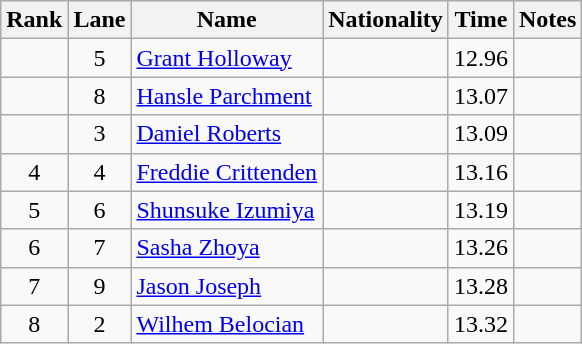<table class="wikitable sortable" style="text-align:center">
<tr>
<th>Rank</th>
<th>Lane</th>
<th>Name</th>
<th>Nationality</th>
<th>Time</th>
<th>Notes</th>
</tr>
<tr>
<td></td>
<td>5</td>
<td align=left><a href='#'>Grant Holloway</a></td>
<td align=left></td>
<td>12.96</td>
<td></td>
</tr>
<tr>
<td></td>
<td>8</td>
<td align=left><a href='#'>Hansle Parchment</a></td>
<td align=left></td>
<td>13.07</td>
<td></td>
</tr>
<tr>
<td></td>
<td>3</td>
<td align=left><a href='#'>Daniel Roberts</a></td>
<td align=left></td>
<td>13.09</td>
<td></td>
</tr>
<tr>
<td>4</td>
<td>4</td>
<td align=left><a href='#'>Freddie Crittenden</a></td>
<td align=left></td>
<td>13.16</td>
<td></td>
</tr>
<tr>
<td>5</td>
<td>6</td>
<td align=left><a href='#'>Shunsuke Izumiya</a></td>
<td align=left></td>
<td>13.19</td>
<td></td>
</tr>
<tr>
<td>6</td>
<td>7</td>
<td align=left><a href='#'>Sasha Zhoya</a></td>
<td align=left></td>
<td>13.26</td>
<td></td>
</tr>
<tr>
<td>7</td>
<td>9</td>
<td align=left><a href='#'>Jason Joseph</a></td>
<td align=left></td>
<td>13.28</td>
<td></td>
</tr>
<tr>
<td>8</td>
<td>2</td>
<td align=left><a href='#'>Wilhem Belocian</a></td>
<td align=left></td>
<td>13.32</td>
<td></td>
</tr>
</table>
